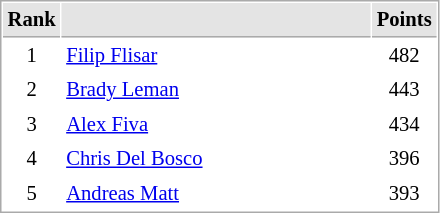<table cellspacing="1" cellpadding="3" style="border:1px solid #AAAAAA;font-size:86%">
<tr bgcolor="#E4E4E4">
<th style="border-bottom:1px solid #AAAAAA" width=10>Rank</th>
<th style="border-bottom:1px solid #AAAAAA" width=200></th>
<th style="border-bottom:1px solid #AAAAAA" width=20>Points</th>
</tr>
<tr>
<td style="text-align:center;">1</td>
<td> <a href='#'>Filip Flisar</a></td>
<td align=center>482</td>
</tr>
<tr>
<td style="text-align:center;">2</td>
<td> <a href='#'>Brady Leman</a></td>
<td align=center>443</td>
</tr>
<tr>
<td style="text-align:center;">3</td>
<td> <a href='#'>Alex Fiva</a></td>
<td align=center>434</td>
</tr>
<tr>
<td style="text-align:center;">4</td>
<td> <a href='#'>Chris Del Bosco</a></td>
<td align=center>396</td>
</tr>
<tr>
<td style="text-align:center;">5</td>
<td> <a href='#'>Andreas Matt</a></td>
<td align=center>393</td>
</tr>
</table>
